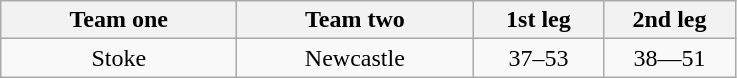<table class="wikitable" style="text-align: center">
<tr>
<th width=150>Team one</th>
<th width=150>Team two</th>
<th width=80>1st leg</th>
<th width=80>2nd leg</th>
</tr>
<tr>
<td>Stoke</td>
<td>Newcastle</td>
<td>37–53</td>
<td>38—51</td>
</tr>
</table>
